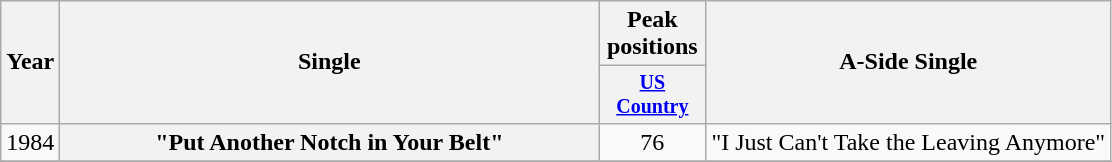<table class="wikitable plainrowheaders" style="text-align:center;">
<tr>
<th rowspan="2">Year</th>
<th rowspan="2" style="width:22em;">Single</th>
<th>Peak positions</th>
<th rowspan="2">A-Side Single</th>
</tr>
<tr style="font-size:smaller;">
<th width="65"><a href='#'>US Country</a><br></th>
</tr>
<tr>
<td>1984</td>
<th scope="row">"Put Another Notch in Your Belt"</th>
<td>76</td>
<td align="left">"I Just Can't Take the Leaving Anymore"</td>
</tr>
<tr>
</tr>
</table>
